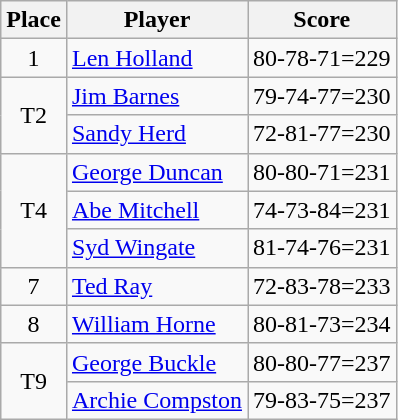<table class=wikitable>
<tr>
<th>Place</th>
<th>Player</th>
<th>Score</th>
</tr>
<tr>
<td align=center>1</td>
<td> <a href='#'>Len Holland</a></td>
<td>80-78-71=229</td>
</tr>
<tr>
<td rowspan=2 align=center>T2</td>
<td> <a href='#'>Jim Barnes</a></td>
<td>79-74-77=230</td>
</tr>
<tr>
<td> <a href='#'>Sandy Herd</a></td>
<td>72-81-77=230</td>
</tr>
<tr>
<td rowspan=3 align=center>T4</td>
<td> <a href='#'>George Duncan</a></td>
<td>80-80-71=231</td>
</tr>
<tr>
<td> <a href='#'>Abe Mitchell</a></td>
<td>74-73-84=231</td>
</tr>
<tr>
<td> <a href='#'>Syd Wingate</a></td>
<td>81-74-76=231</td>
</tr>
<tr>
<td align=center>7</td>
<td> <a href='#'>Ted Ray</a></td>
<td>72-83-78=233</td>
</tr>
<tr>
<td align=center>8</td>
<td> <a href='#'>William Horne</a></td>
<td>80-81-73=234</td>
</tr>
<tr>
<td rowspan=2 align=center>T9</td>
<td> <a href='#'>George Buckle</a></td>
<td>80-80-77=237</td>
</tr>
<tr>
<td> <a href='#'>Archie Compston</a></td>
<td>79-83-75=237</td>
</tr>
</table>
